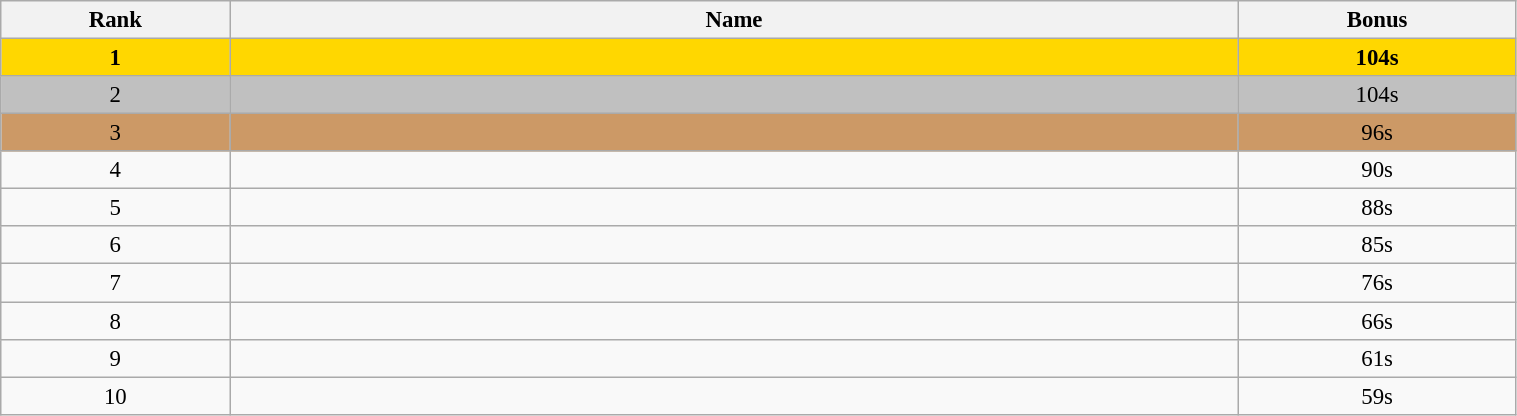<table class="wikitable" style="font-size:95%" width="80%">
<tr>
<th colspan="1" bgcolor="#EFEFEF" width="40"><strong>Rank</strong></th>
<th colspan="1" align=left bgcolor="#EFEFEF" width="200"><strong>Name</strong></th>
<th colspan="1" bgcolor="#EFEFEF" width="50"><strong>Bonus</strong></th>
</tr>
<tr align="center">
<td bgcolor="gold"><strong>1</strong></td>
<td bgcolor="gold" align="left"><strong></strong> </td>
<td bgcolor="gold"><strong>104s</strong></td>
</tr>
<tr align="center">
<td bgcolor="silver">2</td>
<td bgcolor="silver" align="left"></td>
<td bgcolor="silver">104s</td>
</tr>
<tr align="center">
<td bgcolor="CC9966">3</td>
<td bgcolor="CC9966" align="left"></td>
<td bgcolor="CC9966">96s</td>
</tr>
<tr align="center">
<td>4</td>
<td align="left"></td>
<td>90s</td>
</tr>
<tr align="center">
<td>5</td>
<td align="left"></td>
<td>88s</td>
</tr>
<tr align="center">
<td>6</td>
<td align="left"> </td>
<td>85s</td>
</tr>
<tr align="center">
<td>7</td>
<td align="left"></td>
<td>76s</td>
</tr>
<tr align="center">
<td>8</td>
<td align="left"></td>
<td>66s</td>
</tr>
<tr align="center">
<td>9</td>
<td align="left"></td>
<td>61s</td>
</tr>
<tr align="center">
<td>10</td>
<td align="left"></td>
<td>59s</td>
</tr>
</table>
